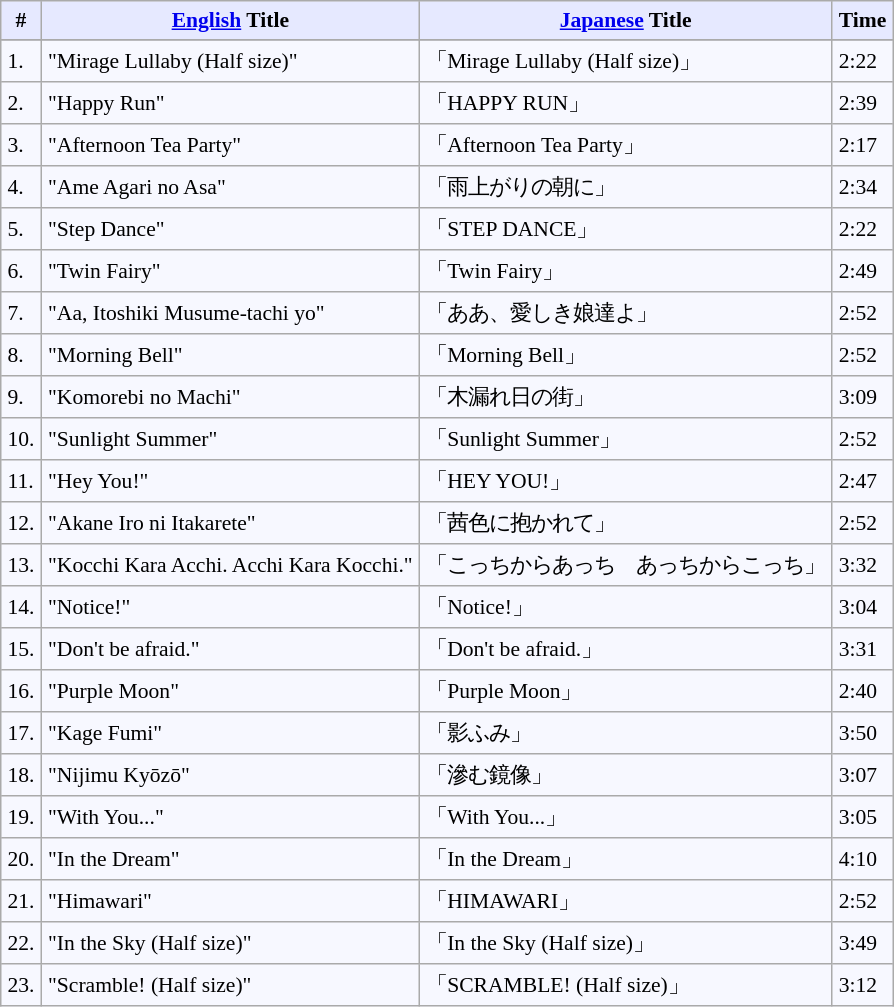<table border="" cellpadding="4" cellspacing="0" style="border: 1px #aaaaaa solid; border-collapse: collapse; padding: 0.2em; margin: 1em 1em 1em 0; background: #f7f8ff; font-size:0.9em">
<tr valign="middle" bgcolor="#e6e9ff">
<th rowspan="1">#</th>
<th rowspan="1"><a href='#'>English</a> Title</th>
<th colspan="1"><a href='#'>Japanese</a> Title</th>
<th rowspan="1">Time</th>
</tr>
<tr bgcolor="#e6e9ff">
</tr>
<tr>
<td>1.</td>
<td>"Mirage Lullaby (Half size)"</td>
<td>「Mirage Lullaby (Half size)」</td>
<td>2:22</td>
</tr>
<tr>
<td>2.</td>
<td>"Happy Run"</td>
<td>「HAPPY RUN」</td>
<td>2:39</td>
</tr>
<tr>
<td>3.</td>
<td>"Afternoon Tea Party"</td>
<td>「Afternoon Tea Party」</td>
<td>2:17</td>
</tr>
<tr>
<td>4.</td>
<td>"Ame Agari no Asa"</td>
<td>「雨上がりの朝に」</td>
<td>2:34</td>
</tr>
<tr>
<td>5.</td>
<td>"Step Dance"</td>
<td>「STEP DANCE」</td>
<td>2:22</td>
</tr>
<tr>
<td>6.</td>
<td>"Twin Fairy"</td>
<td>「Twin Fairy」</td>
<td>2:49</td>
</tr>
<tr>
<td>7.</td>
<td>"Aa, Itoshiki Musume-tachi yo"</td>
<td>「ああ、愛しき娘達よ」</td>
<td>2:52</td>
</tr>
<tr>
<td>8.</td>
<td>"Morning Bell"</td>
<td>「Morning Bell」</td>
<td>2:52</td>
</tr>
<tr>
<td>9.</td>
<td>"Komorebi no Machi"</td>
<td>「木漏れ日の街」</td>
<td>3:09</td>
</tr>
<tr>
<td>10.</td>
<td>"Sunlight Summer"</td>
<td>「Sunlight Summer」</td>
<td>2:52</td>
</tr>
<tr>
<td>11.</td>
<td>"Hey You!"</td>
<td>「HEY YOU!」</td>
<td>2:47</td>
</tr>
<tr>
<td>12.</td>
<td>"Akane Iro ni Itakarete"</td>
<td>「茜色に抱かれて」</td>
<td>2:52</td>
</tr>
<tr .>
<td>13.</td>
<td>"Kocchi Kara Acchi. Acchi Kara Kocchi."</td>
<td>「こっちからあっち　あっちからこっち」</td>
<td>3:32</td>
</tr>
<tr>
<td>14.</td>
<td>"Notice!"</td>
<td>「Notice!」</td>
<td>3:04</td>
</tr>
<tr>
<td>15.</td>
<td>"Don't be afraid."</td>
<td>「Don't be afraid.」</td>
<td>3:31</td>
</tr>
<tr>
<td>16.</td>
<td>"Purple Moon"</td>
<td>「Purple Moon」</td>
<td>2:40</td>
</tr>
<tr>
<td>17.</td>
<td>"Kage Fumi"</td>
<td>「影ふみ」</td>
<td>3:50</td>
</tr>
<tr>
<td>18.</td>
<td>"Nijimu Kyōzō"</td>
<td>「滲む鏡像」</td>
<td>3:07</td>
</tr>
<tr>
<td>19.</td>
<td>"With You..."</td>
<td>「With You...」</td>
<td>3:05</td>
</tr>
<tr>
<td>20.</td>
<td>"In the Dream"</td>
<td>「In the Dream」</td>
<td>4:10</td>
</tr>
<tr>
<td>21.</td>
<td>"Himawari"</td>
<td>「HIMAWARI」</td>
<td>2:52</td>
</tr>
<tr>
<td>22.</td>
<td>"In the Sky (Half size)"</td>
<td>「In the Sky (Half size)」</td>
<td>3:49</td>
</tr>
<tr>
<td>23.</td>
<td>"Scramble! (Half size)"</td>
<td>「SCRAMBLE! (Half size)」</td>
<td>3:12</td>
</tr>
</table>
